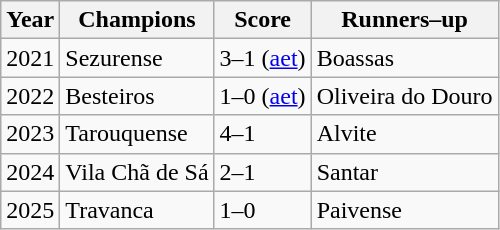<table class="wikitable" style="text-align:left">
<tr>
<th style= width="100px">Year</th>
<th style= width="400px">Champions</th>
<th style= width="100px">Score</th>
<th style= width="400px">Runners–up</th>
</tr>
<tr>
<td>2021</td>
<td>Sezurense</td>
<td>3–1 (<a href='#'>aet</a>)</td>
<td>Boassas</td>
</tr>
<tr>
<td>2022</td>
<td>Besteiros</td>
<td>1–0 (<a href='#'>aet</a>)</td>
<td>Oliveira do Douro</td>
</tr>
<tr>
<td>2023</td>
<td>Tarouquense</td>
<td>4–1</td>
<td>Alvite</td>
</tr>
<tr>
<td>2024</td>
<td>Vila Chã de Sá</td>
<td>2–1</td>
<td>Santar</td>
</tr>
<tr>
<td>2025</td>
<td>Travanca</td>
<td>1–0</td>
<td>Paivense</td>
</tr>
</table>
